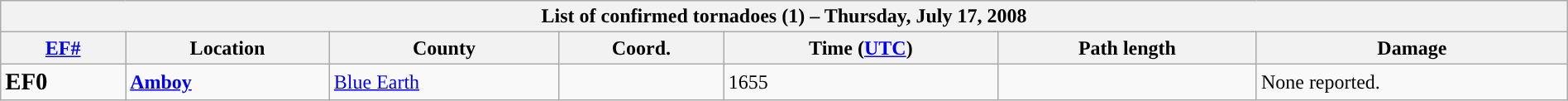<table class="wikitable collapsible" width="100%">
<tr>
<th colspan="7">List of confirmed tornadoes (1) – Thursday, July 17, 2008</th>
</tr>
<tr>
<th><a href='#'>EF#</a></th>
<th>Location</th>
<th>County</th>
<th>Coord.</th>
<th>Time (<a href='#'>UTC</a>)</th>
<th>Path length</th>
<th>Damage</th>
</tr>
<tr>
<td><big><strong>EF0</strong></big></td>
<td><strong><a href='#'>Amboy</a></strong></td>
<td><a href='#'>Blue Earth</a></td>
<td></td>
<td>1655</td>
<td></td>
<td>None reported.</td>
</tr>
</table>
